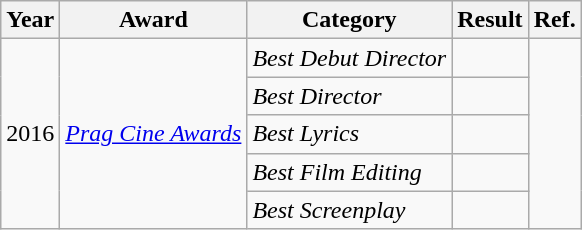<table class="wikitable sortable">
<tr>
<th>Year</th>
<th>Award</th>
<th>Category</th>
<th>Result</th>
<th>Ref.</th>
</tr>
<tr>
<td rowspan="5">2016</td>
<td rowspan="9"><em><a href='#'>Prag Cine Awards</a></em></td>
<td><em>Best Debut Director</em></td>
<td></td>
<td rowspan="5"></td>
</tr>
<tr>
<td><em>Best Director</em></td>
<td></td>
</tr>
<tr>
<td><em>Best Lyrics</em></td>
<td></td>
</tr>
<tr>
<td><em>Best Film Editing</em></td>
<td></td>
</tr>
<tr>
<td><em>Best Screenplay</em></td>
<td></td>
</tr>
</table>
